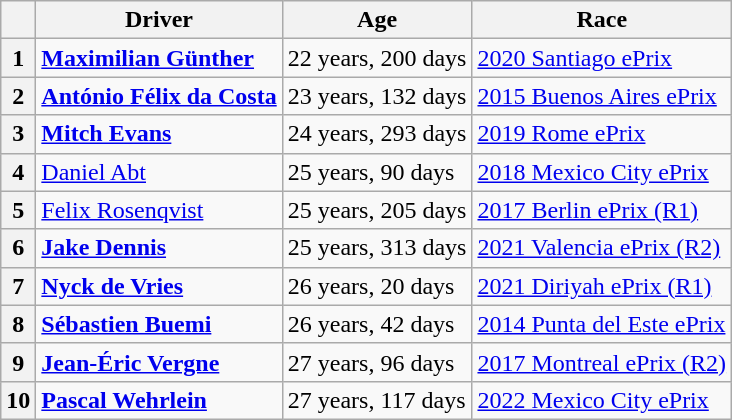<table class="wikitable">
<tr>
<th></th>
<th>Driver</th>
<th>Age</th>
<th>Race</th>
</tr>
<tr>
<th>1</th>
<td align=left> <strong><a href='#'>Maximilian Günther</a></strong></td>
<td>22 years, 200 days</td>
<td><a href='#'>2020 Santiago ePrix</a></td>
</tr>
<tr>
<th>2</th>
<td align=left> <strong><a href='#'>António Félix da Costa</a></strong></td>
<td>23 years, 132 days</td>
<td><a href='#'>2015 Buenos Aires ePrix</a></td>
</tr>
<tr>
<th>3</th>
<td align=left> <strong><a href='#'>Mitch Evans</a></strong></td>
<td>24 years, 293 days</td>
<td><a href='#'>2019 Rome ePrix</a></td>
</tr>
<tr>
<th>4</th>
<td align=left> <a href='#'>Daniel Abt</a></td>
<td>25 years, 90 days</td>
<td><a href='#'>2018 Mexico City ePrix</a></td>
</tr>
<tr>
<th>5</th>
<td align=left> <a href='#'>Felix Rosenqvist</a></td>
<td>25 years, 205 days</td>
<td><a href='#'>2017 Berlin ePrix (R1)</a></td>
</tr>
<tr>
<th>6</th>
<td align="left"> <strong><a href='#'>Jake Dennis</a></strong></td>
<td>25 years, 313 days</td>
<td><a href='#'>2021 Valencia ePrix (R2)</a></td>
</tr>
<tr>
<th>7</th>
<td align="left"> <strong><a href='#'>Nyck de Vries</a></strong></td>
<td>26 years, 20 days</td>
<td><a href='#'>2021 Diriyah ePrix (R1)</a></td>
</tr>
<tr>
<th>8</th>
<td align="left"> <strong><a href='#'>Sébastien Buemi</a></strong></td>
<td>26 years, 42 days</td>
<td><a href='#'>2014 Punta del Este ePrix</a></td>
</tr>
<tr>
<th>9</th>
<td align="left"> <strong><a href='#'>Jean-Éric Vergne</a></strong></td>
<td>27 years, 96 days</td>
<td><a href='#'>2017 Montreal ePrix (R2)</a></td>
</tr>
<tr>
<th>10</th>
<td align="left"> <strong><a href='#'>Pascal Wehrlein</a></strong></td>
<td>27 years, 117 days</td>
<td><a href='#'>2022 Mexico City ePrix</a></td>
</tr>
</table>
